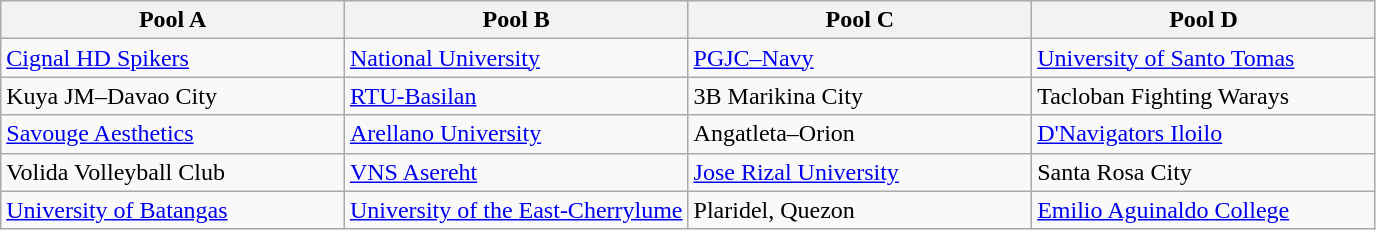<table class="wikitable">
<tr>
<th width=25%>Pool A</th>
<th width=25%>Pool B</th>
<th width=25%>Pool C</th>
<th width=25%>Pool D</th>
</tr>
<tr>
<td><a href='#'>Cignal HD Spikers</a></td>
<td><a href='#'>National University</a></td>
<td><a href='#'>PGJC–Navy</a></td>
<td><a href='#'>University of Santo Tomas</a></td>
</tr>
<tr>
<td>Kuya JM–Davao City</td>
<td><a href='#'>RTU-Basilan</a></td>
<td>3B Marikina City</td>
<td>Tacloban Fighting Warays</td>
</tr>
<tr>
<td><a href='#'>Savouge Aesthetics</a></td>
<td><a href='#'>Arellano University</a></td>
<td>Angatleta–Orion</td>
<td><a href='#'>D'Navigators Iloilo</a></td>
</tr>
<tr>
<td>Volida Volleyball Club</td>
<td><a href='#'>VNS Asereht</a></td>
<td><a href='#'>Jose Rizal University</a></td>
<td>Santa Rosa City</td>
</tr>
<tr>
<td><a href='#'>University of Batangas</a></td>
<td><a href='#'>University of the East-Cherrylume</a></td>
<td>Plaridel, Quezon</td>
<td><a href='#'>Emilio Aguinaldo College</a></td>
</tr>
</table>
